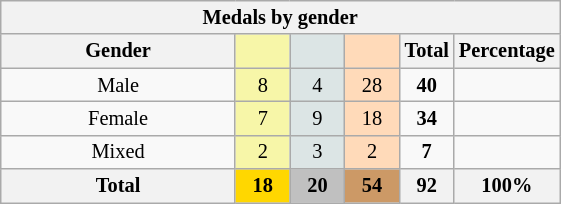<table class="wikitable" style=font-size:85%;float:center;text-align:center>
<tr>
<th colspan=6><strong>Medals by gender</strong></th>
</tr>
<tr>
<th width=150>Gender</th>
<th scope="col" width=30 style="background:#F7F6A8;"></th>
<th scope="col" width=30 style="background:#DCE5E5;"></th>
<th scope="col" width=30 style="background:#FFDAB9;"></th>
<th width=30>Total</th>
<th width=30>Percentage</th>
</tr>
<tr>
<td>Male</td>
<td bgcolor=F7F6A8>8</td>
<td bgcolor=DCE5E5>4</td>
<td bgcolor=FFDAB9>28</td>
<td><strong>40</strong></td>
<td></td>
</tr>
<tr>
<td>Female</td>
<td bgcolor=F7F6A8>7</td>
<td bgcolor=DCE5E5>9</td>
<td bgcolor=FFDAB9>18</td>
<td><strong>34</strong></td>
<td></td>
</tr>
<tr>
<td>Mixed</td>
<td bgcolor=F7F6A8>2</td>
<td bgcolor=DCE5E5>3</td>
<td bgcolor=FFDAB9>2</td>
<td><strong>7</strong></td>
<td></td>
</tr>
<tr>
<th>Total</th>
<th style=background:gold>18</th>
<th style=background:silver>20</th>
<th style=background:#c96>54</th>
<th>92</th>
<th>100%</th>
</tr>
</table>
